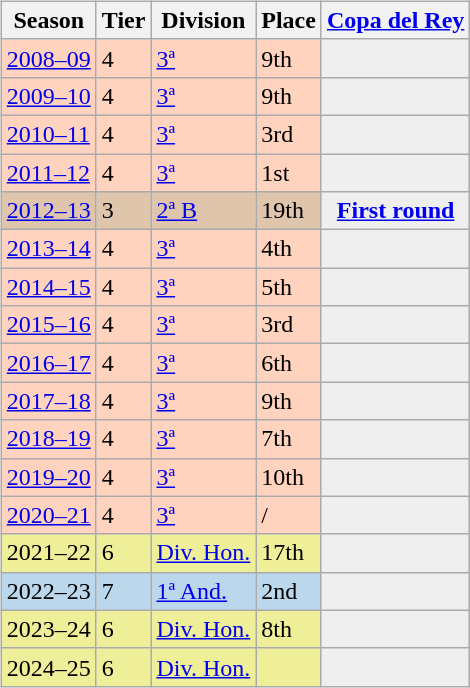<table>
<tr>
<td valign="top" width=0%><br><table class="wikitable">
<tr style="background:#f0f6fa;">
<th>Season</th>
<th>Tier</th>
<th>Division</th>
<th>Place</th>
<th><a href='#'>Copa del Rey</a></th>
</tr>
<tr>
<td style="background:#FFD3BD;"><a href='#'>2008–09</a></td>
<td style="background:#FFD3BD;">4</td>
<td style="background:#FFD3BD;"><a href='#'>3ª</a></td>
<td style="background:#FFD3BD;">9th</td>
<td style="background:#efefef;"></td>
</tr>
<tr>
<td style="background:#FFD3BD;"><a href='#'>2009–10</a></td>
<td style="background:#FFD3BD;">4</td>
<td style="background:#FFD3BD;"><a href='#'>3ª</a></td>
<td style="background:#FFD3BD;">9th</td>
<td style="background:#efefef;"></td>
</tr>
<tr>
<td style="background:#FFD3BD;"><a href='#'>2010–11</a></td>
<td style="background:#FFD3BD;">4</td>
<td style="background:#FFD3BD;"><a href='#'>3ª</a></td>
<td style="background:#FFD3BD;">3rd</td>
<td style="background:#efefef;"></td>
</tr>
<tr>
<td style="background:#FFD3BD;"><a href='#'>2011–12</a></td>
<td style="background:#FFD3BD;">4</td>
<td style="background:#FFD3BD;"><a href='#'>3ª</a></td>
<td style="background:#FFD3BD;">1st</td>
<th style="background:#efefef;"></th>
</tr>
<tr>
<td style="background:#DEC5AB;"><a href='#'>2012–13</a></td>
<td style="background:#DEC5AB;">3</td>
<td style="background:#DEC5AB;"><a href='#'>2ª B</a></td>
<td style="background:#DEC5AB;">19th</td>
<th style="background:#efefef;"><a href='#'>First round</a></th>
</tr>
<tr>
<td style="background:#FFD3BD;"><a href='#'>2013–14</a></td>
<td style="background:#FFD3BD;">4</td>
<td style="background:#FFD3BD;"><a href='#'>3ª</a></td>
<td style="background:#FFD3BD;">4th</td>
<td style="background:#efefef;"></td>
</tr>
<tr>
<td style="background:#FFD3BD;"><a href='#'>2014–15</a></td>
<td style="background:#FFD3BD;">4</td>
<td style="background:#FFD3BD;"><a href='#'>3ª</a></td>
<td style="background:#FFD3BD;">5th</td>
<td style="background:#efefef;"></td>
</tr>
<tr>
<td style="background:#FFD3BD;"><a href='#'>2015–16</a></td>
<td style="background:#FFD3BD;">4</td>
<td style="background:#FFD3BD;"><a href='#'>3ª</a></td>
<td style="background:#FFD3BD;">3rd</td>
<td style="background:#efefef;"></td>
</tr>
<tr>
<td style="background:#FFD3BD;"><a href='#'>2016–17</a></td>
<td style="background:#FFD3BD;">4</td>
<td style="background:#FFD3BD;"><a href='#'>3ª</a></td>
<td style="background:#FFD3BD;">6th</td>
<td style="background:#efefef;"></td>
</tr>
<tr>
<td style="background:#FFD3BD;"><a href='#'>2017–18</a></td>
<td style="background:#FFD3BD;">4</td>
<td style="background:#FFD3BD;"><a href='#'>3ª</a></td>
<td style="background:#FFD3BD;">9th</td>
<td style="background:#efefef;"></td>
</tr>
<tr>
<td style="background:#FFD3BD;"><a href='#'>2018–19</a></td>
<td style="background:#FFD3BD;">4</td>
<td style="background:#FFD3BD;"><a href='#'>3ª</a></td>
<td style="background:#FFD3BD;">7th</td>
<td style="background:#efefef;"></td>
</tr>
<tr>
<td style="background:#FFD3BD;"><a href='#'>2019–20</a></td>
<td style="background:#FFD3BD;">4</td>
<td style="background:#FFD3BD;"><a href='#'>3ª</a></td>
<td style="background:#FFD3BD;">10th</td>
<td style="background:#efefef;"></td>
</tr>
<tr>
<td style="background:#FFD3BD;"><a href='#'>2020–21</a></td>
<td style="background:#FFD3BD;">4</td>
<td style="background:#FFD3BD;"><a href='#'>3ª</a></td>
<td style="background:#FFD3BD;"> / </td>
<td style="background:#efefef;"></td>
</tr>
<tr>
<td style="background:#EFEF99;">2021–22</td>
<td style="background:#EFEF99;">6</td>
<td style="background:#EFEF99;"><a href='#'>Div. Hon.</a></td>
<td style="background:#EFEF99;">17th</td>
<th style="background:#efefef;"></th>
</tr>
<tr>
<td style="background:#BBD7EC;">2022–23</td>
<td style="background:#BBD7EC;">7</td>
<td style="background:#BBD7EC;"><a href='#'>1ª And.</a></td>
<td style="background:#BBD7EC;">2nd</td>
<th style="background:#efefef;"></th>
</tr>
<tr>
<td style="background:#EFEF99;">2023–24</td>
<td style="background:#EFEF99;">6</td>
<td style="background:#EFEF99;"><a href='#'>Div. Hon.</a></td>
<td style="background:#EFEF99;">8th</td>
<th style="background:#efefef;"></th>
</tr>
<tr>
<td style="background:#EFEF99;">2024–25</td>
<td style="background:#EFEF99;">6</td>
<td style="background:#EFEF99;"><a href='#'>Div. Hon.</a></td>
<td style="background:#EFEF99;"></td>
<th style="background:#efefef;"></th>
</tr>
</table>
</td>
</tr>
</table>
